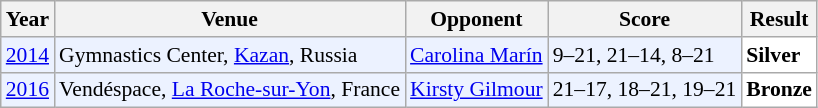<table class="sortable wikitable" style="font-size: 90%;">
<tr>
<th>Year</th>
<th>Venue</th>
<th>Opponent</th>
<th>Score</th>
<th>Result</th>
</tr>
<tr style="background:#ECF2FF">
<td align="center"><a href='#'>2014</a></td>
<td align="left">Gymnastics Center, <a href='#'>Kazan</a>, Russia</td>
<td align="left"> <a href='#'>Carolina Marín</a></td>
<td align="left">9–21, 21–14, 8–21</td>
<td style="text-align:left; background:white"> <strong>Silver</strong></td>
</tr>
<tr style="background:#ECF2FF">
<td align="center"><a href='#'>2016</a></td>
<td align="left">Vendéspace, <a href='#'>La Roche-sur-Yon</a>, France</td>
<td align="left"> <a href='#'>Kirsty Gilmour</a></td>
<td align="left">21–17, 18–21, 19–21</td>
<td style="text-align:left; background:white"> <strong>Bronze</strong></td>
</tr>
</table>
